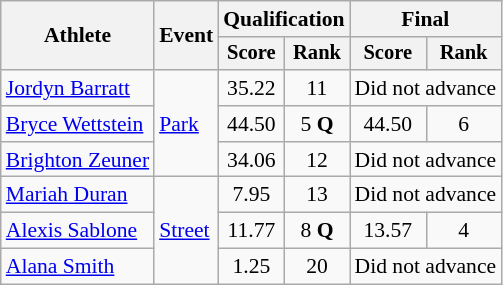<table class=wikitable style=text-align:center;font-size:90%>
<tr>
<th rowspan=2>Athlete</th>
<th rowspan=2>Event</th>
<th colspan=2>Qualification</th>
<th colspan=2>Final</th>
</tr>
<tr style=font-size:95%>
<th>Score</th>
<th>Rank</th>
<th>Score</th>
<th>Rank</th>
</tr>
<tr>
<td align=left><a href='#'>Jordyn Barratt</a></td>
<td align=left rowspan=3><a href='#'>Park</a></td>
<td>35.22</td>
<td>11</td>
<td colspan=2>Did not advance</td>
</tr>
<tr>
<td align=left><a href='#'>Bryce Wettstein</a></td>
<td>44.50</td>
<td>5 <strong>Q</strong></td>
<td>44.50</td>
<td>6</td>
</tr>
<tr>
<td align=left><a href='#'>Brighton Zeuner</a></td>
<td>34.06</td>
<td>12</td>
<td colspan=2>Did not advance</td>
</tr>
<tr>
<td align=left><a href='#'>Mariah Duran</a></td>
<td align=left rowspan=3><a href='#'>Street</a></td>
<td>7.95</td>
<td>13</td>
<td colspan=2>Did not advance</td>
</tr>
<tr>
<td align=left><a href='#'>Alexis Sablone</a></td>
<td>11.77</td>
<td>8 <strong>Q</strong></td>
<td>13.57</td>
<td>4</td>
</tr>
<tr>
<td align=left><a href='#'>Alana Smith</a></td>
<td>1.25</td>
<td>20</td>
<td colspan=2>Did not advance</td>
</tr>
</table>
